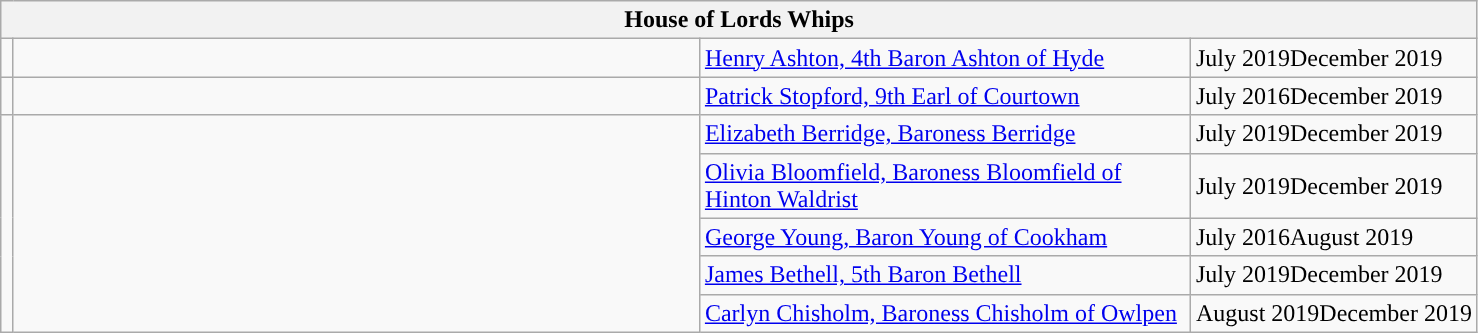<table class="wikitable">
<tr>
<th colspan="4">House of Lords Whips</th>
</tr>
<tr>
<td style="width: 1px; background: "></td>
<td style="width: 450px;"></td>
<td style="width: 320px;"><a href='#'>Henry Ashton, 4th Baron Ashton of Hyde</a></td>
<td>July 2019December 2019</td>
</tr>
<tr>
<td style="width: 1px; background: "></td>
<td></td>
<td><a href='#'>Patrick Stopford, 9th Earl of Courtown</a></td>
<td>July 2016December 2019</td>
</tr>
<tr>
<td rowspan=5 style="width: 1px; background: "></td>
<td rowspan=5></td>
<td><a href='#'>Elizabeth Berridge, Baroness Berridge</a> </td>
<td>July 2019December 2019</td>
</tr>
<tr>
<td><a href='#'>Olivia Bloomfield, Baroness Bloomfield of Hinton Waldrist</a> </td>
<td>July 2019December 2019</td>
</tr>
<tr>
<td><a href='#'>George Young, Baron Young of Cookham</a></td>
<td>July 2016August 2019</td>
</tr>
<tr>
<td><a href='#'>James Bethell, 5th Baron Bethell</a></td>
<td>July 2019December 2019</td>
</tr>
<tr>
<td><a href='#'>Carlyn Chisholm, Baroness Chisholm of Owlpen</a></td>
<td>August 2019December 2019</td>
</tr>
</table>
